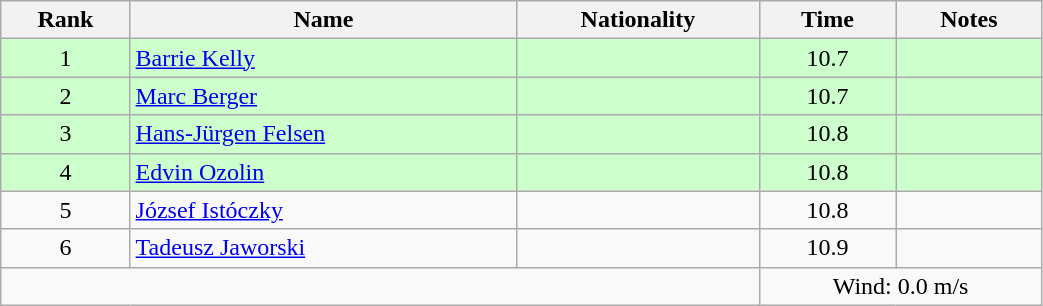<table class="wikitable sortable" style="text-align:center;width: 55%">
<tr>
<th>Rank</th>
<th>Name</th>
<th>Nationality</th>
<th>Time</th>
<th>Notes</th>
</tr>
<tr bgcolor=ccffcc>
<td>1</td>
<td align=left><a href='#'>Barrie Kelly</a></td>
<td align=left></td>
<td>10.7</td>
<td></td>
</tr>
<tr bgcolor=ccffcc>
<td>2</td>
<td align=left><a href='#'>Marc Berger</a></td>
<td align=left></td>
<td>10.7</td>
<td></td>
</tr>
<tr bgcolor=ccffcc>
<td>3</td>
<td align=left><a href='#'>Hans-Jürgen Felsen</a></td>
<td align=left></td>
<td>10.8</td>
<td></td>
</tr>
<tr bgcolor=ccffcc>
<td>4</td>
<td align=left><a href='#'>Edvin Ozolin</a></td>
<td align=left></td>
<td>10.8</td>
<td></td>
</tr>
<tr>
<td>5</td>
<td align=left><a href='#'>József Istóczky</a></td>
<td align=left></td>
<td>10.8</td>
<td></td>
</tr>
<tr>
<td>6</td>
<td align=left><a href='#'>Tadeusz Jaworski</a></td>
<td align=left></td>
<td>10.9</td>
<td></td>
</tr>
<tr>
<td colspan="3"></td>
<td colspan="2">Wind: 0.0 m/s</td>
</tr>
</table>
